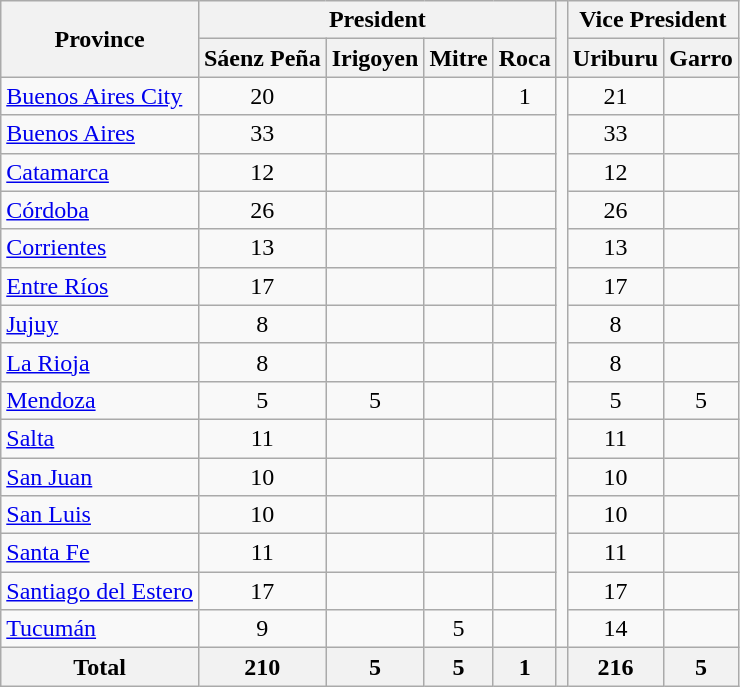<table class="wikitable" style="text-align:center;">
<tr>
<th rowspan=2>Province</th>
<th colspan=4>President</th>
<th rowspan=2></th>
<th colspan=2>Vice President</th>
</tr>
<tr>
<th>Sáenz Peña</th>
<th>Irigoyen</th>
<th>Mitre</th>
<th>Roca</th>
<th>Uriburu</th>
<th>Garro</th>
</tr>
<tr>
<td align="left"><a href='#'>Buenos Aires City</a></td>
<td>20</td>
<td></td>
<td></td>
<td>1</td>
<td rowspan=15></td>
<td>21</td>
<td></td>
</tr>
<tr>
<td align="left"><a href='#'>Buenos Aires</a></td>
<td>33</td>
<td></td>
<td></td>
<td></td>
<td>33</td>
<td></td>
</tr>
<tr>
<td align="left"><a href='#'>Catamarca</a></td>
<td>12</td>
<td></td>
<td></td>
<td></td>
<td>12</td>
<td></td>
</tr>
<tr>
<td align="left"><a href='#'>Córdoba</a></td>
<td>26</td>
<td></td>
<td></td>
<td></td>
<td>26</td>
<td></td>
</tr>
<tr>
<td align="left"><a href='#'>Corrientes</a></td>
<td>13</td>
<td></td>
<td></td>
<td></td>
<td>13</td>
<td></td>
</tr>
<tr>
<td align="left"><a href='#'>Entre Ríos</a></td>
<td>17</td>
<td></td>
<td></td>
<td></td>
<td>17</td>
<td></td>
</tr>
<tr>
<td align="left"><a href='#'>Jujuy</a></td>
<td>8</td>
<td></td>
<td></td>
<td></td>
<td>8</td>
<td></td>
</tr>
<tr>
<td align="left"><a href='#'>La Rioja</a></td>
<td>8</td>
<td></td>
<td></td>
<td></td>
<td>8</td>
<td></td>
</tr>
<tr>
<td align="left"><a href='#'>Mendoza</a></td>
<td>5</td>
<td>5</td>
<td></td>
<td></td>
<td>5</td>
<td>5</td>
</tr>
<tr>
<td align="left"><a href='#'>Salta</a></td>
<td>11</td>
<td></td>
<td></td>
<td></td>
<td>11</td>
<td></td>
</tr>
<tr>
<td align="left"><a href='#'>San Juan</a></td>
<td>10</td>
<td></td>
<td></td>
<td></td>
<td>10</td>
<td></td>
</tr>
<tr>
<td align="left"><a href='#'>San Luis</a></td>
<td>10</td>
<td></td>
<td></td>
<td></td>
<td>10</td>
<td></td>
</tr>
<tr>
<td align="left"><a href='#'>Santa Fe</a></td>
<td>11</td>
<td></td>
<td></td>
<td></td>
<td>11</td>
<td></td>
</tr>
<tr>
<td align="left"><a href='#'>Santiago del Estero</a></td>
<td>17</td>
<td></td>
<td></td>
<td></td>
<td>17</td>
<td></td>
</tr>
<tr>
<td align="left"><a href='#'>Tucumán</a></td>
<td>9</td>
<td></td>
<td>5</td>
<td></td>
<td>14</td>
<td></td>
</tr>
<tr>
<th>Total</th>
<th>210</th>
<th>5</th>
<th>5</th>
<th>1</th>
<th></th>
<th>216</th>
<th>5</th>
</tr>
</table>
